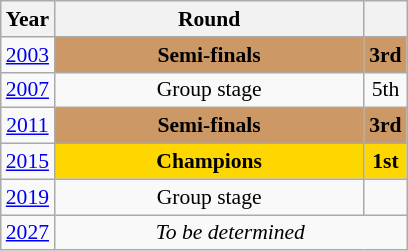<table class="wikitable" style="text-align: center; font-size:90%">
<tr>
<th>Year</th>
<th style="width:200px">Round</th>
<th></th>
</tr>
<tr>
<td><a href='#'>2003</a></td>
<td bgcolor="cc9966"><strong>Semi-finals</strong></td>
<td bgcolor="cc9966"><strong>3rd</strong></td>
</tr>
<tr>
<td><a href='#'>2007</a></td>
<td>Group stage</td>
<td>5th</td>
</tr>
<tr>
<td><a href='#'>2011</a></td>
<td bgcolor="cc9966"><strong>Semi-finals</strong></td>
<td bgcolor="cc9966"><strong>3rd</strong></td>
</tr>
<tr>
<td><a href='#'>2015</a></td>
<td bgcolor=Gold><strong>Champions</strong></td>
<td bgcolor=Gold><strong>1st</strong></td>
</tr>
<tr>
<td><a href='#'>2019</a></td>
<td>Group stage</td>
<td></td>
</tr>
<tr>
<td><a href='#'>2027</a></td>
<td colspan="2"><em>To be determined</em></td>
</tr>
</table>
